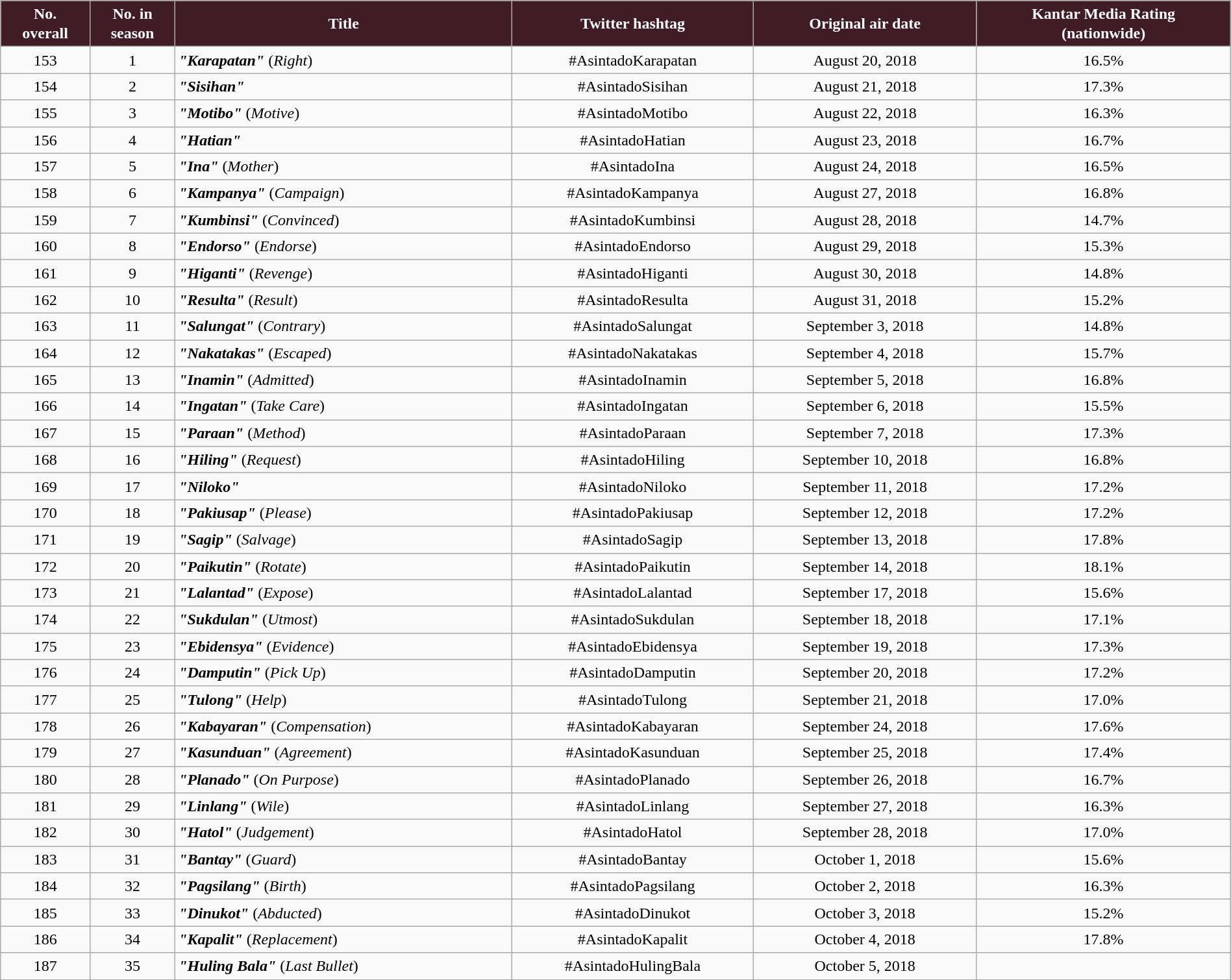<table class="wikitable" style="text-align:center; font-size:100%; line-height:20px;" width="100%">
<tr>
<th style="background:#401C27; color:#ffffff">No.<br>overall</th>
<th style="background:#401C27; color:#ffffff">No. in<br>season</th>
<th style="background:#401C27; color:#ffffff">Title</th>
<th style="background:#401C27; color:#ffffff">Twitter hashtag</th>
<th style="background:#401C27; color:#ffffff">Original air date</th>
<th style="background:#401C27; color:#ffffff">Kantar Media Rating<br>(nationwide)</th>
</tr>
<tr>
<td>153</td>
<td>1</td>
<td align="left"><strong><em>"Karapatan"</em></strong> (<em>Right</em>)</td>
<td>#AsintadoKarapatan</td>
<td>August 20, 2018</td>
<td>16.5%</td>
</tr>
<tr>
<td>154</td>
<td>2</td>
<td align="left"><strong><em>"Sisihan"</em></strong></td>
<td>#AsintadoSisihan</td>
<td>August 21, 2018</td>
<td>17.3%</td>
</tr>
<tr>
<td>155</td>
<td>3</td>
<td align="left"><strong><em>"Motibo"</em></strong> (<em>Motive</em>)</td>
<td>#AsintadoMotibo</td>
<td>August 22, 2018</td>
<td>16.3%</td>
</tr>
<tr>
<td>156</td>
<td>4</td>
<td align="left"><strong><em>"Hatian"</em></strong></td>
<td>#AsintadoHatian</td>
<td>August 23, 2018</td>
<td>16.7%</td>
</tr>
<tr>
<td>157</td>
<td>5</td>
<td align="left"><strong><em>"Ina"</em></strong> (<em>Mother</em>)</td>
<td>#AsintadoIna</td>
<td>August 24, 2018</td>
<td>16.5%</td>
</tr>
<tr>
<td>158</td>
<td>6</td>
<td align="left"><strong><em>"Kampanya"</em></strong> (<em>Campaign</em>)</td>
<td>#AsintadoKampanya</td>
<td>August 27, 2018</td>
<td>16.8%</td>
</tr>
<tr>
<td>159</td>
<td>7</td>
<td align="left"><strong><em>"Kumbinsi"</em></strong> (<em>Convinced</em>)</td>
<td>#AsintadoKumbinsi</td>
<td>August 28, 2018</td>
<td>14.7%</td>
</tr>
<tr>
<td>160</td>
<td>8</td>
<td align="left"><strong><em>"Endorso"</em></strong> (<em>Endorse</em>)</td>
<td>#AsintadoEndorso</td>
<td>August 29, 2018</td>
<td>15.3%</td>
</tr>
<tr>
<td>161</td>
<td>9</td>
<td align="left"><strong><em>"Higanti"</em></strong> (<em>Revenge</em>)</td>
<td>#AsintadoHiganti</td>
<td>August 30, 2018</td>
<td>14.8%</td>
</tr>
<tr>
<td>162</td>
<td>10</td>
<td align="left"><strong><em>"Resulta"</em></strong> (<em>Result</em>)</td>
<td>#AsintadoResulta</td>
<td>August 31, 2018</td>
<td>15.2%</td>
</tr>
<tr>
<td>163</td>
<td>11</td>
<td align="left"><strong><em>"Salungat"</em></strong> (<em>Contrary</em>)</td>
<td>#AsintadoSalungat</td>
<td>September 3, 2018</td>
<td>14.8%</td>
</tr>
<tr>
<td>164</td>
<td>12</td>
<td align="left"><strong><em>"Nakatakas"</em></strong> (<em>Escaped</em>)</td>
<td>#AsintadoNakatakas</td>
<td>September 4, 2018</td>
<td>15.7%</td>
</tr>
<tr>
<td>165</td>
<td>13</td>
<td align="left"><strong><em>"Inamin"</em></strong> (<em>Admitted</em>)</td>
<td>#AsintadoInamin</td>
<td>September 5, 2018</td>
<td>16.8%</td>
</tr>
<tr>
<td>166</td>
<td>14</td>
<td align="left"><strong><em>"Ingatan"</em></strong> (<em>Take Care</em>)</td>
<td>#AsintadoIngatan</td>
<td>September 6, 2018</td>
<td>15.5%</td>
</tr>
<tr>
<td>167</td>
<td>15</td>
<td align="left"><strong><em>"Paraan"</em></strong> (<em>Method</em>)</td>
<td>#AsintadoParaan</td>
<td>September 7, 2018</td>
<td>17.3%</td>
</tr>
<tr>
<td>168</td>
<td>16</td>
<td align="left"><strong><em>"Hiling"</em></strong> (<em>Request</em>)</td>
<td>#AsintadoHiling</td>
<td>September 10, 2018</td>
<td>16.8%</td>
</tr>
<tr>
<td>169</td>
<td>17</td>
<td align="left"><strong><em>"Niloko"</em></strong></td>
<td>#AsintadoNiloko</td>
<td>September 11, 2018</td>
<td>17.2%</td>
</tr>
<tr>
<td>170</td>
<td>18</td>
<td align="left"><strong><em>"Pakiusap"</em></strong> (<em>Please</em>)</td>
<td>#AsintadoPakiusap</td>
<td>September 12, 2018</td>
<td>17.2%</td>
</tr>
<tr>
<td>171</td>
<td>19</td>
<td align="left"><strong><em>"Sagip"</em></strong> (<em>Salvage</em>)</td>
<td>#AsintadoSagip</td>
<td>September 13, 2018</td>
<td>17.8%</td>
</tr>
<tr>
<td>172</td>
<td>20</td>
<td align="left"><strong><em>"Paikutin"</em></strong> (<em>Rotate</em>)</td>
<td>#AsintadoPaikutin</td>
<td>September 14, 2018</td>
<td>18.1%</td>
</tr>
<tr>
<td>173</td>
<td>21</td>
<td align="left"><strong><em>"Lalantad"</em></strong> (<em>Expose</em>)</td>
<td>#AsintadoLalantad</td>
<td>September 17, 2018</td>
<td>15.6%</td>
</tr>
<tr>
<td>174</td>
<td>22</td>
<td align="left"><strong><em>"Sukdulan"</em></strong> (<em>Utmost</em>)</td>
<td>#AsintadoSukdulan</td>
<td>September 18, 2018</td>
<td>17.1%</td>
</tr>
<tr>
<td>175</td>
<td>23</td>
<td align="left"><strong><em>"Ebidensya"</em></strong> (<em>Evidence</em>)</td>
<td>#AsintadoEbidensya</td>
<td>September 19, 2018</td>
<td>17.3%</td>
</tr>
<tr>
<td>176</td>
<td>24</td>
<td align="left"><strong><em>"Damputin"</em></strong> (<em>Pick Up</em>)</td>
<td>#AsintadoDamputin</td>
<td>September 20, 2018</td>
<td>17.2%</td>
</tr>
<tr>
<td>177</td>
<td>25</td>
<td align="left"><strong><em>"Tulong"</em></strong> (<em>Help</em>)</td>
<td>#AsintadoTulong</td>
<td>September 21, 2018</td>
<td>17.0%</td>
</tr>
<tr>
<td>178</td>
<td>26</td>
<td align="left"><strong><em>"Kabayaran"</em></strong> (<em>Compensation</em>)</td>
<td>#AsintadoKabayaran</td>
<td>September 24, 2018</td>
<td>17.6%</td>
</tr>
<tr>
<td>179</td>
<td>27</td>
<td align="left"><strong><em>"Kasunduan"</em></strong> (<em>Agreement</em>)</td>
<td>#AsintadoKasunduan</td>
<td>September 25, 2018</td>
<td>17.4%</td>
</tr>
<tr>
<td>180</td>
<td>28</td>
<td align="left"><strong><em>"Planado"</em></strong> (<em>On Purpose</em>)</td>
<td>#AsintadoPlanado</td>
<td>September 26, 2018</td>
<td>16.7%</td>
</tr>
<tr>
<td>181</td>
<td>29</td>
<td align="left"><strong><em>"Linlang"</em></strong> (<em>Wile</em>)</td>
<td>#AsintadoLinlang</td>
<td>September 27, 2018</td>
<td>16.3%</td>
</tr>
<tr>
<td>182</td>
<td>30</td>
<td align="left"><strong><em>"Hatol"</em></strong> (<em>Judgement</em>)</td>
<td>#AsintadoHatol</td>
<td>September 28, 2018</td>
<td>17.0%</td>
</tr>
<tr>
<td>183</td>
<td>31</td>
<td align="left"><strong><em>"Bantay"</em></strong> (<em>Guard</em>)</td>
<td>#AsintadoBantay</td>
<td>October 1, 2018</td>
<td>15.6%</td>
</tr>
<tr>
<td>184</td>
<td>32</td>
<td align="left"><strong><em>"Pagsilang"</em></strong> (<em>Birth</em>)</td>
<td>#AsintadoPagsilang</td>
<td>October 2, 2018</td>
<td>16.3%</td>
</tr>
<tr>
<td>185</td>
<td>33</td>
<td align="left"><strong><em>"Dinukot"</em></strong> (<em>Abducted</em>)</td>
<td>#AsintadoDinukot</td>
<td>October 3, 2018</td>
<td>15.2%</td>
</tr>
<tr>
<td>186</td>
<td>34</td>
<td align="left"><strong><em>"Kapalit"</em></strong> (<em>Replacement</em>)</td>
<td>#AsintadoKapalit</td>
<td>October 4, 2018</td>
<td>17.8%</td>
</tr>
<tr>
<td>187</td>
<td>35</td>
<td align="left"><strong><em>"Huling Bala"</em></strong> (<em>Last Bullet</em>)</td>
<td>#AsintadoHulingBala</td>
<td>October 5, 2018</td>
<td><strong></strong></td>
</tr>
<tr>
</tr>
</table>
